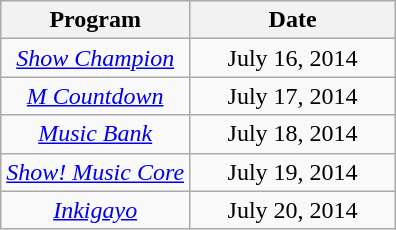<table class="wikitable" style="text-align:center">
<tr>
<th>Program</th>
<th width="130">Date</th>
</tr>
<tr>
<td><em><a href='#'>Show Champion</a></em></td>
<td>July 16, 2014</td>
</tr>
<tr>
<td><em><a href='#'>M Countdown</a></em></td>
<td>July 17, 2014</td>
</tr>
<tr>
<td><em><a href='#'>Music Bank</a></em></td>
<td>July 18, 2014</td>
</tr>
<tr>
<td><em><a href='#'>Show! Music Core</a> </em></td>
<td>July 19, 2014</td>
</tr>
<tr>
<td><em><a href='#'>Inkigayo</a></em></td>
<td>July 20, 2014</td>
</tr>
</table>
